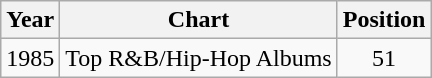<table class="wikitable">
<tr>
<th>Year</th>
<th>Chart</th>
<th>Position</th>
</tr>
<tr>
<td>1985</td>
<td>Top R&B/Hip-Hop Albums</td>
<td align="center">51</td>
</tr>
</table>
